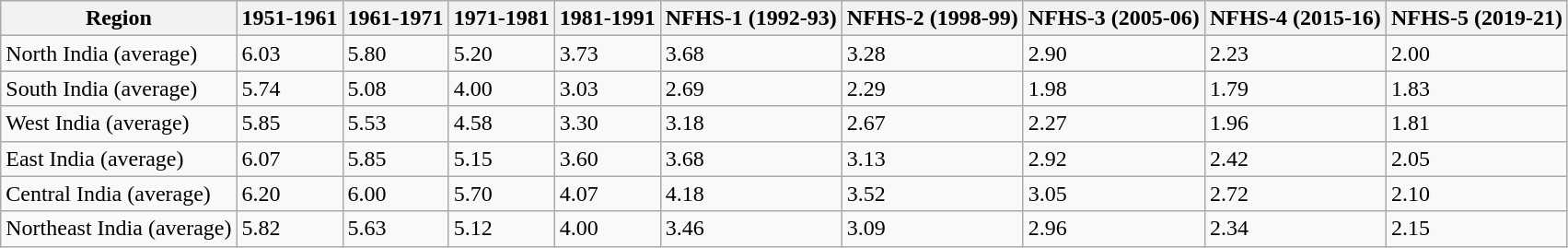<table class="wikitable sortable">
<tr>
<th>Region</th>
<th>1951-1961</th>
<th>1961-1971</th>
<th>1971-1981</th>
<th>1981-1991</th>
<th>NFHS-1 (1992-93)</th>
<th>NFHS-2 (1998-99)</th>
<th>NFHS-3 (2005-06)</th>
<th>NFHS-4 (2015-16)</th>
<th>NFHS-5 (2019-21)</th>
</tr>
<tr>
<td>North India (average)</td>
<td>6.03 </td>
<td>5.80 </td>
<td>5.20 </td>
<td>3.73 </td>
<td>3.68 </td>
<td>3.28 </td>
<td>2.90 </td>
<td>2.23 </td>
<td>2.00 </td>
</tr>
<tr>
<td>South India (average)</td>
<td>5.74 </td>
<td>5.08 </td>
<td>4.00 </td>
<td>3.03 </td>
<td>2.69 </td>
<td>2.29 </td>
<td>1.98 </td>
<td>1.79 </td>
<td>1.83 </td>
</tr>
<tr>
<td>West India (average)</td>
<td>5.85 </td>
<td>5.53 </td>
<td>4.58 </td>
<td>3.30 </td>
<td>3.18 </td>
<td>2.67 </td>
<td>2.27 </td>
<td>1.96 </td>
<td>1.81 </td>
</tr>
<tr>
<td>East India (average)</td>
<td>6.07 </td>
<td>5.85 </td>
<td>5.15 </td>
<td>3.60 </td>
<td>3.68 </td>
<td>3.13 </td>
<td>2.92 </td>
<td>2.42 </td>
<td>2.05 </td>
</tr>
<tr>
<td>Central India (average)</td>
<td>6.20 </td>
<td>6.00 </td>
<td>5.70 </td>
<td>4.07 </td>
<td>4.18 </td>
<td>3.52 </td>
<td>3.05 </td>
<td>2.72 </td>
<td>2.10 </td>
</tr>
<tr>
<td>Northeast India (average)</td>
<td>5.82 </td>
<td>5.63 </td>
<td>5.12 </td>
<td>4.00 </td>
<td>3.46 </td>
<td>3.09 </td>
<td>2.96 </td>
<td>2.34 </td>
<td>2.15 </td>
</tr>
</table>
